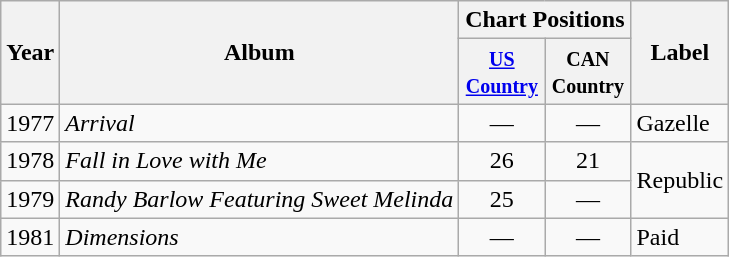<table class="wikitable">
<tr>
<th rowspan="2">Year</th>
<th rowspan="2">Album</th>
<th colspan="2">Chart Positions</th>
<th rowspan="2">Label</th>
</tr>
<tr>
<th width="50"><small><a href='#'>US Country</a></small></th>
<th width="50"><small>CAN Country</small></th>
</tr>
<tr>
<td>1977</td>
<td><em>Arrival</em></td>
<td align="center">—</td>
<td align="center">—</td>
<td>Gazelle</td>
</tr>
<tr>
<td>1978</td>
<td><em>Fall in Love with Me</em></td>
<td align="center">26</td>
<td align="center">21</td>
<td rowspan=2>Republic</td>
</tr>
<tr>
<td>1979</td>
<td><em>Randy Barlow Featuring Sweet Melinda</em></td>
<td align="center">25</td>
<td align="center">—</td>
</tr>
<tr>
<td>1981</td>
<td><em>Dimensions</em></td>
<td align="center">—</td>
<td align="center">—</td>
<td>Paid</td>
</tr>
</table>
